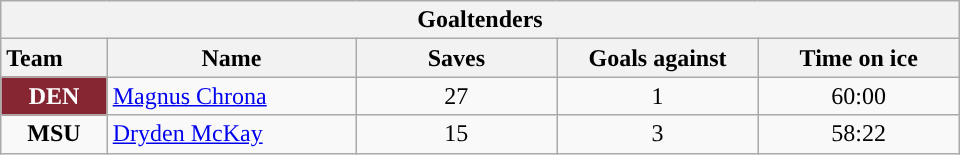<table class="wikitable" style="width:40em; text-align:right;">
<tr>
<th colspan=5>Goaltenders</th>
</tr>
<tr>
<th style="width:4em; text-align:left;">Team</th>
<th style="width:10em;">Name</th>
<th style="width:8em;">Saves</th>
<th style="width:8em;">Goals against</th>
<th style="width:8em;">Time on ice</th>
</tr>
<tr>
<td align=center style="color:white; background:#862633; "><strong>DEN</strong></td>
<td style="text-align:left;"><a href='#'>Magnus Chrona</a></td>
<td align=center>27</td>
<td align=center>1</td>
<td align=center>60:00</td>
</tr>
<tr>
<td align=center><strong>MSU</strong></td>
<td style="text-align:left;"><a href='#'>Dryden McKay</a></td>
<td align=center>15</td>
<td align=center>3</td>
<td align=center>58:22</td>
</tr>
</table>
